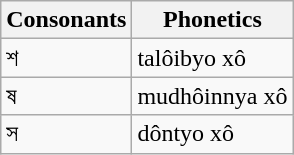<table class="wikitable">
<tr>
<th>Consonants</th>
<th>Phonetics</th>
</tr>
<tr>
<td>শ</td>
<td>talôibyo xô</td>
</tr>
<tr>
<td>ষ</td>
<td>mudhôinnya xô</td>
</tr>
<tr>
<td>স</td>
<td>dôntyo xô</td>
</tr>
</table>
